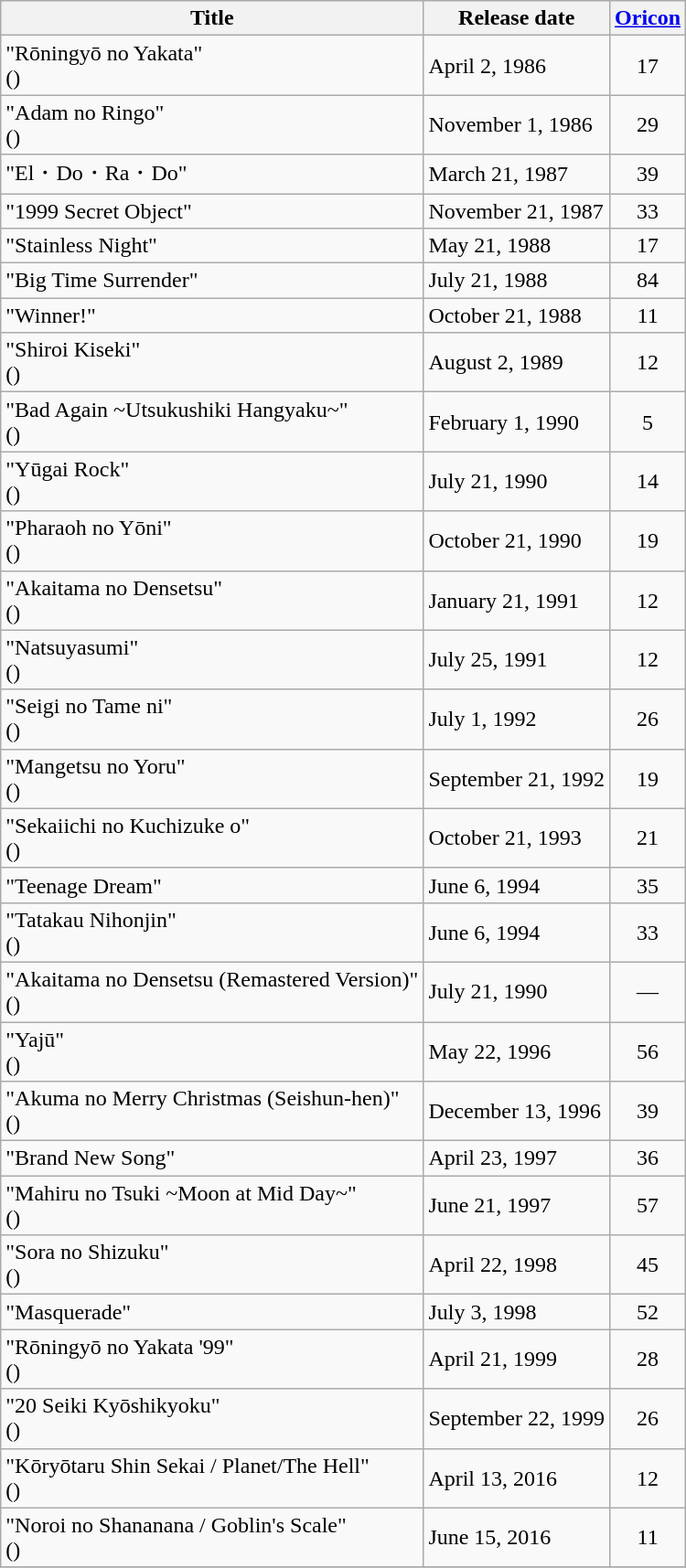<table class="wikitable">
<tr>
<th>Title</th>
<th>Release date</th>
<th><a href='#'>Oricon</a></th>
</tr>
<tr>
<td>"Rōningyō no Yakata"<br>()</td>
<td>April 2, 1986</td>
<td align="center">17</td>
</tr>
<tr>
<td>"Adam no Ringo"<br>()</td>
<td>November 1, 1986</td>
<td align="center">29</td>
</tr>
<tr>
<td>"El・Do・Ra・Do"</td>
<td>March 21, 1987</td>
<td align="center">39</td>
</tr>
<tr>
<td>"1999 Secret Object"</td>
<td>November 21, 1987</td>
<td align="center">33</td>
</tr>
<tr>
<td>"Stainless Night"</td>
<td>May 21, 1988</td>
<td align="center">17</td>
</tr>
<tr>
<td>"Big Time Surrender"</td>
<td>July 21, 1988</td>
<td align="center">84</td>
</tr>
<tr>
<td>"Winner!"</td>
<td>October 21, 1988</td>
<td align="center">11</td>
</tr>
<tr>
<td>"Shiroi Kiseki"<br>()</td>
<td>August 2, 1989</td>
<td align="center">12</td>
</tr>
<tr>
<td>"Bad Again ~Utsukushiki Hangyaku~"<br>()</td>
<td>February 1, 1990</td>
<td align="center">5</td>
</tr>
<tr>
<td>"Yūgai Rock"<br>()</td>
<td>July 21, 1990</td>
<td align="center">14</td>
</tr>
<tr>
<td>"Pharaoh no Yōni"<br>()</td>
<td>October 21, 1990</td>
<td align="center">19</td>
</tr>
<tr>
<td>"Akaitama no Densetsu"<br>()</td>
<td>January 21, 1991</td>
<td align="center">12</td>
</tr>
<tr>
<td>"Natsuyasumi"<br>()</td>
<td>July 25, 1991</td>
<td align="center">12</td>
</tr>
<tr>
<td>"Seigi no Tame ni"<br>()</td>
<td>July 1, 1992</td>
<td align="center">26</td>
</tr>
<tr>
<td>"Mangetsu no Yoru"<br>()</td>
<td>September 21, 1992</td>
<td align="center">19</td>
</tr>
<tr>
<td>"Sekaiichi no Kuchizuke o"<br>()</td>
<td>October 21, 1993</td>
<td align="center">21</td>
</tr>
<tr>
<td>"Teenage Dream"</td>
<td>June 6, 1994</td>
<td align="center">35</td>
</tr>
<tr>
<td>"Tatakau Nihonjin"<br>()</td>
<td>June 6, 1994</td>
<td align="center">33</td>
</tr>
<tr>
<td>"Akaitama no Densetsu (Remastered Version)"<br>()</td>
<td>July 21, 1990</td>
<td align="center">—</td>
</tr>
<tr>
<td>"Yajū"<br>()</td>
<td>May 22, 1996</td>
<td align="center">56</td>
</tr>
<tr>
<td>"Akuma no Merry Christmas (Seishun-hen)"<br>()</td>
<td>December 13, 1996</td>
<td align="center">39</td>
</tr>
<tr>
<td>"Brand New Song"</td>
<td>April 23, 1997</td>
<td align="center">36</td>
</tr>
<tr>
<td>"Mahiru no Tsuki ~Moon at Mid Day~"<br>()</td>
<td>June 21, 1997</td>
<td align="center">57</td>
</tr>
<tr>
<td>"Sora no Shizuku"<br>()</td>
<td>April 22, 1998</td>
<td align="center">45</td>
</tr>
<tr>
<td>"Masquerade"</td>
<td>July 3, 1998</td>
<td align="center">52</td>
</tr>
<tr>
<td>"Rōningyō no Yakata '99"<br>()</td>
<td>April 21, 1999</td>
<td align="center">28</td>
</tr>
<tr>
<td>"20 Seiki Kyōshikyoku"<br>()</td>
<td>September 22, 1999</td>
<td align="center">26</td>
</tr>
<tr>
<td>"Kōryōtaru Shin Sekai / Planet/The Hell"<br>()</td>
<td>April 13, 2016</td>
<td align="center">12</td>
</tr>
<tr>
<td>"Noroi no Shananana / Goblin's Scale"<br>()</td>
<td>June 15, 2016</td>
<td align="center">11</td>
</tr>
<tr>
</tr>
</table>
